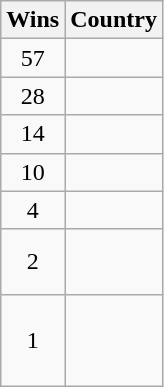<table class="wikitable">
<tr>
<th>Wins</th>
<th>Country</th>
</tr>
<tr>
<td align=center>57</td>
<td></td>
</tr>
<tr>
<td align=center>28</td>
<td></td>
</tr>
<tr>
<td align=center>14</td>
<td></td>
</tr>
<tr>
<td align=center>10</td>
<td></td>
</tr>
<tr>
<td align=center>4</td>
<td></td>
</tr>
<tr>
<td align=center>2</td>
<td><br> <br> </td>
</tr>
<tr>
<td align=center>1</td>
<td><br> <br>  <br> </td>
</tr>
</table>
